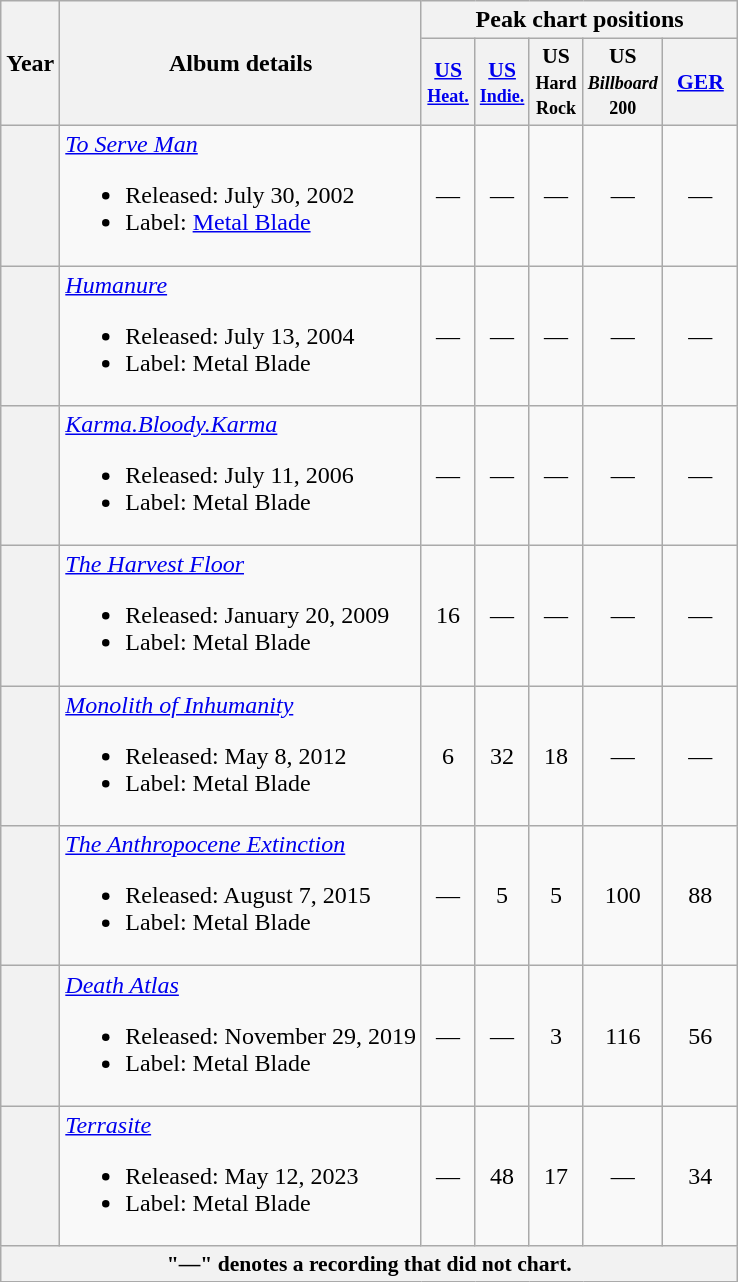<table class="wikitable plainrowheaders sortable"  style="text-align:center;">
<tr>
<th rowspan="2">Year</th>
<th rowspan="2">Album details</th>
<th class="unsortable" colspan="5">Peak chart positions</th>
</tr>
<tr>
<th style="width:2em;font-size:90%;" data-sort-type="number"><a href='#'>US<br><small>Heat.</small></a><br></th>
<th style="width:2em;font-size:90%;" data-sort-type="number"><a href='#'>US<br><small>Indie.</small></a><br></th>
<th style="width:2em;font-size:90%;" data-sort-type="number">US<br><small>Hard<br>Rock<br></small></th>
<th style="width:2em;font-size:90%;" data-sort-type="number">US<br><small><em>Billboard</em><br>200<br></small></th>
<th scope="col" style="width:3em;font-size:90%;"><a href='#'>GER</a><br></th>
</tr>
<tr>
<th></th>
<td align=left><em><a href='#'>To Serve Man</a></em><br><ul><li>Released: July 30, 2002</li><li>Label: <a href='#'>Metal Blade</a></li></ul></td>
<td>—</td>
<td>—</td>
<td>—</td>
<td>—</td>
<td>—</td>
</tr>
<tr>
<th></th>
<td align=left><em><a href='#'>Humanure</a></em><br><ul><li>Released: July 13, 2004</li><li>Label: Metal Blade</li></ul></td>
<td>—</td>
<td>—</td>
<td>—</td>
<td>—</td>
<td>—</td>
</tr>
<tr>
<th></th>
<td align=left><em><a href='#'>Karma.Bloody.Karma</a></em><br><ul><li>Released: July 11, 2006</li><li>Label: Metal Blade</li></ul></td>
<td>—</td>
<td>—</td>
<td>—</td>
<td>—</td>
<td>—</td>
</tr>
<tr>
<th></th>
<td align=left><em><a href='#'>The Harvest Floor</a></em><br><ul><li>Released: January 20, 2009</li><li>Label: Metal Blade</li></ul></td>
<td>16</td>
<td>—</td>
<td>—</td>
<td>—</td>
<td>—</td>
</tr>
<tr>
<th></th>
<td align=left><em><a href='#'>Monolith of Inhumanity</a></em><br><ul><li>Released: May 8, 2012</li><li>Label: Metal Blade</li></ul></td>
<td>6</td>
<td>32</td>
<td>18</td>
<td>—</td>
<td>—</td>
</tr>
<tr>
<th></th>
<td align=left><em><a href='#'>The Anthropocene Extinction</a></em><br><ul><li>Released: August 7, 2015</li><li>Label: Metal Blade</li></ul></td>
<td>—</td>
<td>5</td>
<td>5</td>
<td>100</td>
<td>88</td>
</tr>
<tr>
<th></th>
<td align=left><em><a href='#'>Death Atlas</a></em><br><ul><li>Released: November 29, 2019</li><li>Label: Metal Blade</li></ul></td>
<td>—</td>
<td>—</td>
<td>3</td>
<td>116</td>
<td>56</td>
</tr>
<tr>
<th></th>
<td align=left><em><a href='#'>Terrasite</a></em><br><ul><li>Released: May 12, 2023</li><li>Label: Metal Blade</li></ul></td>
<td>—</td>
<td>48</td>
<td>17</td>
<td>—</td>
<td>34</td>
</tr>
<tr>
<th colspan="15" style="font-size:90%">"—" denotes a recording that did not chart.</th>
</tr>
</table>
